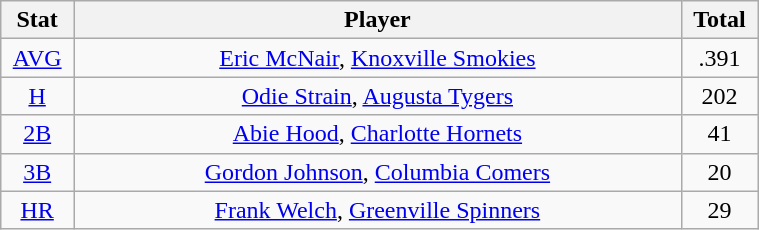<table class="wikitable" width="40%" style="text-align:center;">
<tr>
<th width="5%">Stat</th>
<th width="60%">Player</th>
<th width="5%">Total</th>
</tr>
<tr>
<td><a href='#'>AVG</a></td>
<td><a href='#'>Eric McNair</a>, <a href='#'>Knoxville Smokies</a></td>
<td>.391</td>
</tr>
<tr>
<td><a href='#'>H</a></td>
<td><a href='#'>Odie Strain</a>, <a href='#'>Augusta Tygers</a></td>
<td>202</td>
</tr>
<tr>
<td><a href='#'>2B</a></td>
<td><a href='#'>Abie Hood</a>, <a href='#'>Charlotte Hornets</a></td>
<td>41</td>
</tr>
<tr>
<td><a href='#'>3B</a></td>
<td><a href='#'>Gordon Johnson</a>, <a href='#'>Columbia Comers</a></td>
<td>20</td>
</tr>
<tr>
<td><a href='#'>HR</a></td>
<td><a href='#'>Frank Welch</a>, <a href='#'>Greenville Spinners</a></td>
<td>29</td>
</tr>
</table>
